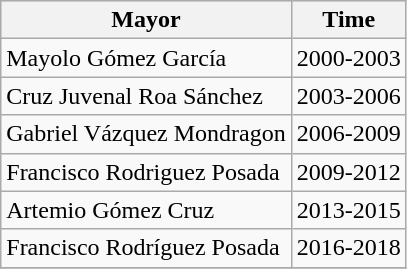<table class="wikitable">
<tr align=center style="background:#d8edff">
<th>Mayor</th>
<th>Time</th>
</tr>
<tr>
<td> Mayolo Gómez García</td>
<td>2000-2003</td>
</tr>
<tr>
<td> Cruz Juvenal Roa Sánchez</td>
<td>2003-2006</td>
</tr>
<tr>
<td> Gabriel Vázquez Mondragon</td>
<td>2006-2009</td>
</tr>
<tr>
<td> Francisco Rodriguez Posada</td>
<td>2009-2012</td>
</tr>
<tr>
<td> Artemio Gómez Cruz</td>
<td>2013-2015</td>
</tr>
<tr>
<td> Francisco Rodríguez Posada</td>
<td>2016-2018</td>
</tr>
<tr>
</tr>
</table>
